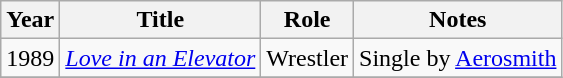<table class="wikitable sortable">
<tr>
<th>Year</th>
<th>Title</th>
<th>Role</th>
<th class="unsortable">Notes</th>
</tr>
<tr>
<td>1989</td>
<td><em><a href='#'>Love in an Elevator </a></em></td>
<td>Wrestler</td>
<td>Single by <a href='#'>Aerosmith</a></td>
</tr>
<tr>
</tr>
</table>
